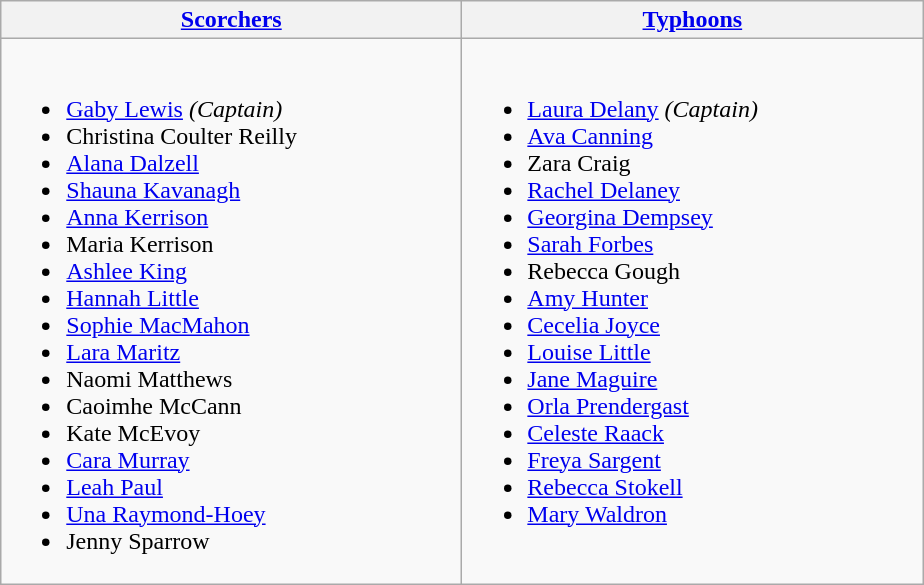<table class="wikitable">
<tr>
<th width=300><a href='#'>Scorchers</a></th>
<th width=300><a href='#'>Typhoons</a></th>
</tr>
<tr>
<td valign=top><br><ul><li><a href='#'>Gaby Lewis</a> <em>(Captain)</em></li><li>Christina Coulter Reilly</li><li><a href='#'>Alana Dalzell</a></li><li><a href='#'>Shauna Kavanagh</a></li><li><a href='#'>Anna Kerrison</a></li><li>Maria Kerrison</li><li><a href='#'>Ashlee King</a></li><li><a href='#'>Hannah Little</a></li><li><a href='#'>Sophie MacMahon</a></li><li><a href='#'>Lara Maritz</a></li><li>Naomi Matthews</li><li>Caoimhe McCann</li><li>Kate McEvoy</li><li><a href='#'>Cara Murray</a></li><li><a href='#'>Leah Paul</a></li><li><a href='#'>Una Raymond-Hoey</a></li><li>Jenny Sparrow</li></ul></td>
<td valign=top><br><ul><li><a href='#'>Laura Delany</a> <em>(Captain)</em></li><li><a href='#'>Ava Canning</a></li><li>Zara Craig</li><li><a href='#'>Rachel Delaney</a></li><li><a href='#'>Georgina Dempsey</a></li><li><a href='#'>Sarah Forbes</a></li><li>Rebecca Gough</li><li><a href='#'>Amy Hunter</a></li><li><a href='#'>Cecelia Joyce</a></li><li><a href='#'>Louise Little</a></li><li><a href='#'>Jane Maguire</a></li><li><a href='#'>Orla Prendergast</a></li><li><a href='#'>Celeste Raack</a></li><li><a href='#'>Freya Sargent</a></li><li><a href='#'>Rebecca Stokell</a></li><li><a href='#'>Mary Waldron</a></li></ul></td>
</tr>
</table>
